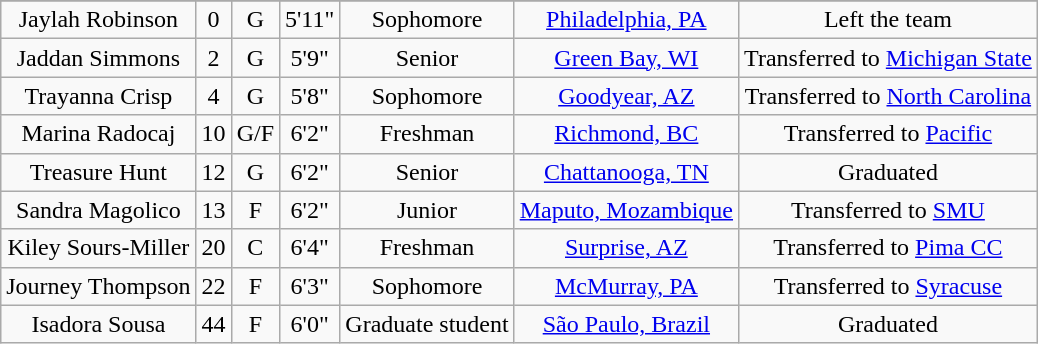<table class="wikitable sortable" style="text-align: center">
<tr align=center>
</tr>
<tr>
<td>Jaylah Robinson</td>
<td>0</td>
<td>G</td>
<td>5'11"</td>
<td>Sophomore</td>
<td><a href='#'>Philadelphia, PA</a></td>
<td>Left the team</td>
</tr>
<tr>
<td>Jaddan Simmons</td>
<td>2</td>
<td>G</td>
<td>5'9"</td>
<td>Senior</td>
<td><a href='#'>Green Bay, WI</a></td>
<td>Transferred to <a href='#'>Michigan State</a></td>
</tr>
<tr>
<td>Trayanna Crisp</td>
<td>4</td>
<td>G</td>
<td>5'8"</td>
<td>Sophomore</td>
<td><a href='#'>Goodyear, AZ</a></td>
<td>Transferred to <a href='#'>North Carolina</a></td>
</tr>
<tr>
<td>Marina Radocaj</td>
<td>10</td>
<td>G/F</td>
<td>6'2"</td>
<td>Freshman</td>
<td><a href='#'>Richmond, BC</a></td>
<td>Transferred to <a href='#'>Pacific</a></td>
</tr>
<tr>
<td>Treasure Hunt</td>
<td>12</td>
<td>G</td>
<td>6'2"</td>
<td>Senior</td>
<td><a href='#'>Chattanooga, TN</a></td>
<td>Graduated</td>
</tr>
<tr>
<td>Sandra Magolico</td>
<td>13</td>
<td>F</td>
<td>6'2"</td>
<td>Junior</td>
<td><a href='#'>Maputo, Mozambique</a></td>
<td>Transferred to <a href='#'>SMU</a></td>
</tr>
<tr>
<td>Kiley Sours-Miller</td>
<td>20</td>
<td>C</td>
<td>6'4"</td>
<td>Freshman</td>
<td><a href='#'>Surprise, AZ</a></td>
<td>Transferred to <a href='#'>Pima CC</a></td>
</tr>
<tr>
<td>Journey Thompson</td>
<td>22</td>
<td>F</td>
<td>6'3"</td>
<td>Sophomore</td>
<td><a href='#'>McMurray, PA</a></td>
<td>Transferred to <a href='#'>Syracuse</a></td>
</tr>
<tr>
<td>Isadora Sousa</td>
<td>44</td>
<td>F</td>
<td>6'0"</td>
<td>Graduate student</td>
<td><a href='#'>São Paulo, Brazil</a></td>
<td>Graduated</td>
</tr>
</table>
